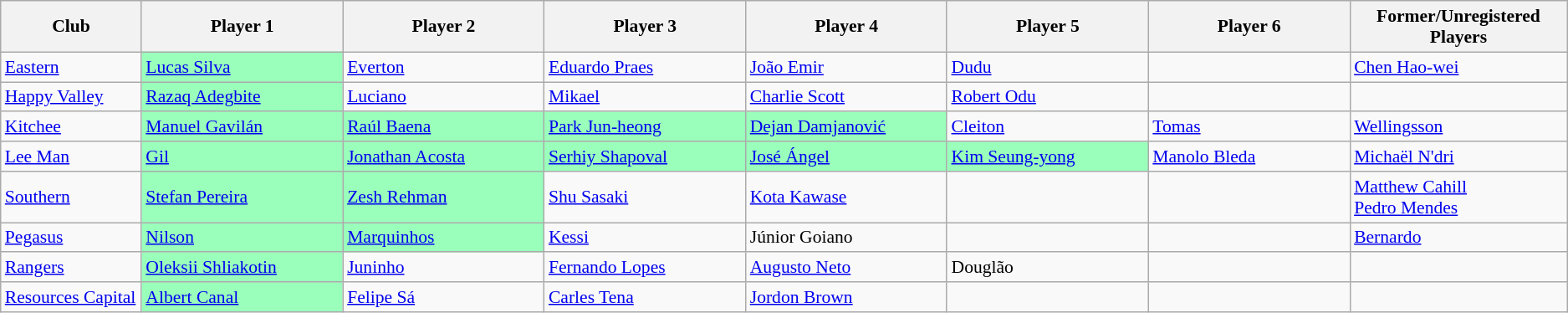<table class="wikitable" style="font-size:90%;">
<tr>
<th style="width:7%">Club</th>
<th style="width:10%">Player 1</th>
<th style="width:10%">Player 2</th>
<th style="width:10%">Player 3</th>
<th style="width:10%">Player 4</th>
<th style="width:10%">Player 5</th>
<th style="width:10%">Player 6</th>
<th style="width:10%">Former/Unregistered Players</th>
</tr>
<tr>
<td><a href='#'>Eastern</a></td>
<td bgcolor="#99ffbb"> <a href='#'>Lucas Silva</a></td>
<td> <a href='#'>Everton</a></td>
<td> <a href='#'>Eduardo Praes</a></td>
<td> <a href='#'>João Emir</a></td>
<td> <a href='#'>Dudu</a></td>
<td></td>
<td> <a href='#'>Chen Hao-wei</a></td>
</tr>
<tr>
<td><a href='#'>Happy Valley</a></td>
<td bgcolor="#99ffbb"> <a href='#'>Razaq Adegbite</a></td>
<td> <a href='#'>Luciano</a></td>
<td> <a href='#'>Mikael</a></td>
<td> <a href='#'>Charlie Scott</a></td>
<td> <a href='#'>Robert Odu</a></td>
<td></td>
<td></td>
</tr>
<tr>
<td><a href='#'>Kitchee</a></td>
<td bgcolor="#99ffbb"> <a href='#'>Manuel Gavilán</a></td>
<td bgcolor="#99ffbb"> <a href='#'>Raúl Baena</a></td>
<td bgcolor="#99ffbb"> <a href='#'>Park Jun-heong</a></td>
<td bgcolor="#99ffbb"> <a href='#'>Dejan Damjanović</a></td>
<td> <a href='#'>Cleiton</a></td>
<td> <a href='#'>Tomas</a></td>
<td> <a href='#'>Wellingsson</a></td>
</tr>
<tr>
<td><a href='#'>Lee Man</a></td>
<td bgcolor="#99ffbb"> <a href='#'>Gil</a></td>
<td bgcolor="#99ffbb"> <a href='#'>Jonathan Acosta</a></td>
<td bgcolor="#99ffbb"> <a href='#'>Serhiy Shapoval</a></td>
<td bgcolor="#99ffbb"> <a href='#'>José Ángel</a></td>
<td bgcolor="#99ffbb"> <a href='#'>Kim Seung-yong</a></td>
<td> <a href='#'>Manolo Bleda</a></td>
<td> <a href='#'>Michaël N'dri</a></td>
</tr>
<tr>
<td><a href='#'>Southern</a></td>
<td bgcolor="#99ffbb"> <a href='#'>Stefan Pereira</a></td>
<td bgcolor="#99ffbb"> <a href='#'>Zesh Rehman</a></td>
<td> <a href='#'>Shu Sasaki</a></td>
<td> <a href='#'>Kota Kawase</a></td>
<td></td>
<td></td>
<td> <a href='#'>Matthew Cahill</a><br> <a href='#'>Pedro Mendes</a></td>
</tr>
<tr>
<td><a href='#'>Pegasus</a></td>
<td bgcolor="#99ffbb"> <a href='#'>Nilson</a></td>
<td bgcolor="#99ffbb"> <a href='#'>Marquinhos</a></td>
<td> <a href='#'>Kessi</a></td>
<td> Júnior Goiano</td>
<td></td>
<td></td>
<td> <a href='#'>Bernardo</a></td>
</tr>
<tr>
<td><a href='#'>Rangers</a></td>
<td bgcolor="#99ffbb"> <a href='#'>Oleksii Shliakotin</a></td>
<td> <a href='#'>Juninho</a></td>
<td> <a href='#'>Fernando Lopes</a></td>
<td> <a href='#'>Augusto Neto</a></td>
<td> Douglão</td>
<td></td>
<td></td>
</tr>
<tr>
<td><a href='#'>Resources Capital</a></td>
<td bgcolor="#99ffbb"> <a href='#'>Albert Canal</a></td>
<td> <a href='#'>Felipe Sá</a></td>
<td> <a href='#'>Carles Tena</a></td>
<td> <a href='#'>Jordon Brown</a></td>
<td></td>
<td></td>
<td></td>
</tr>
</table>
